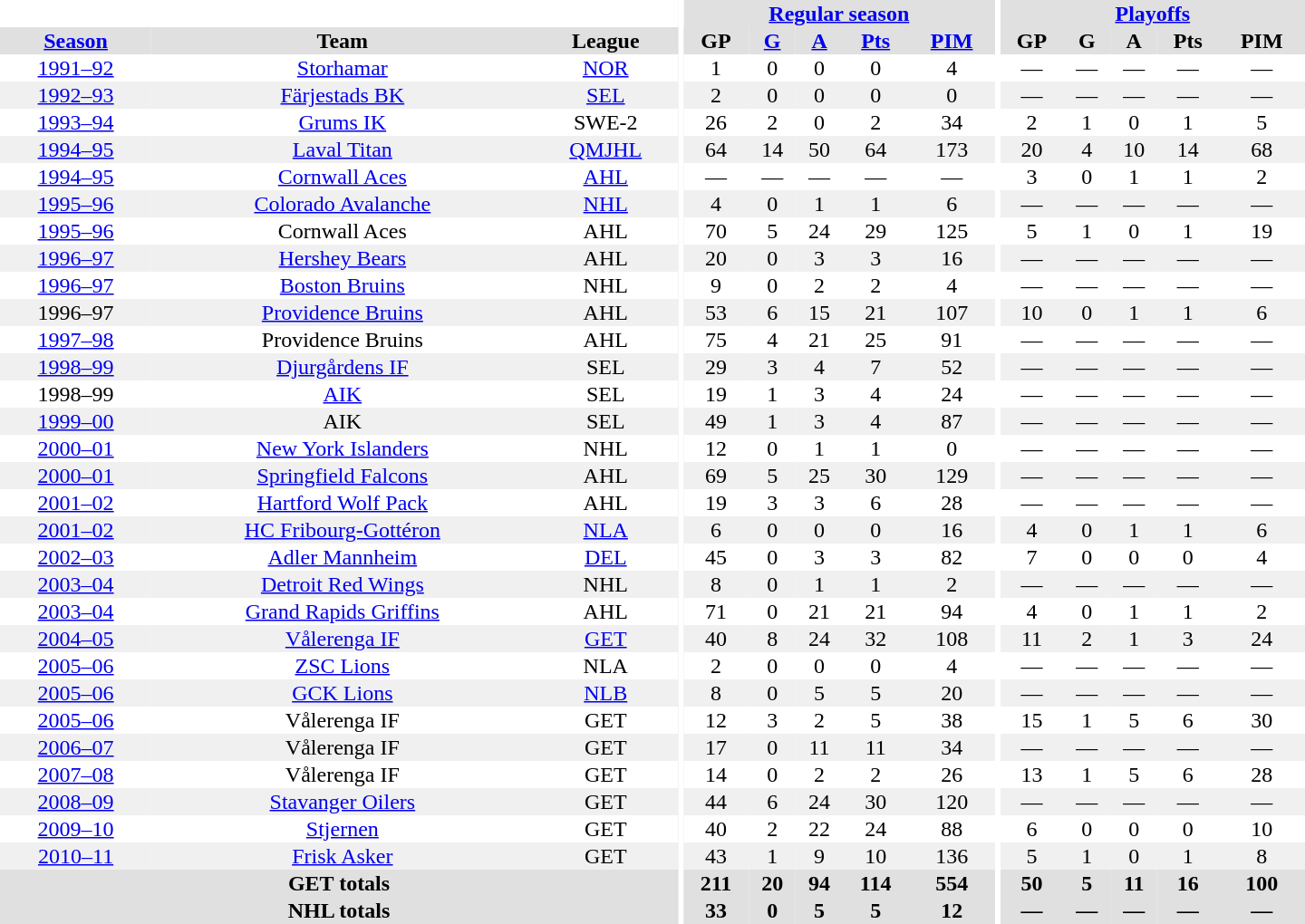<table border="0" cellpadding="1" cellspacing="0" style="text-align:center; width:60em">
<tr bgcolor="#e0e0e0">
<th colspan="3" bgcolor="#ffffff"></th>
<th rowspan="100" bgcolor="#ffffff"></th>
<th colspan="5"><a href='#'>Regular season</a></th>
<th rowspan="100" bgcolor="#ffffff"></th>
<th colspan="5"><a href='#'>Playoffs</a></th>
</tr>
<tr bgcolor="#e0e0e0">
<th><a href='#'>Season</a></th>
<th>Team</th>
<th>League</th>
<th>GP</th>
<th><a href='#'>G</a></th>
<th><a href='#'>A</a></th>
<th><a href='#'>Pts</a></th>
<th><a href='#'>PIM</a></th>
<th>GP</th>
<th>G</th>
<th>A</th>
<th>Pts</th>
<th>PIM</th>
</tr>
<tr>
<td><a href='#'>1991–92</a></td>
<td><a href='#'>Storhamar</a></td>
<td><a href='#'>NOR</a></td>
<td>1</td>
<td>0</td>
<td>0</td>
<td>0</td>
<td>4</td>
<td>—</td>
<td>—</td>
<td>—</td>
<td>—</td>
<td>—</td>
</tr>
<tr bgcolor="#f0f0f0">
<td><a href='#'>1992–93</a></td>
<td><a href='#'>Färjestads BK</a></td>
<td><a href='#'>SEL</a></td>
<td>2</td>
<td>0</td>
<td>0</td>
<td>0</td>
<td>0</td>
<td>—</td>
<td>—</td>
<td>—</td>
<td>—</td>
<td>—</td>
</tr>
<tr>
<td><a href='#'>1993–94</a></td>
<td><a href='#'>Grums IK</a></td>
<td>SWE-2</td>
<td>26</td>
<td>2</td>
<td>0</td>
<td>2</td>
<td>34</td>
<td>2</td>
<td>1</td>
<td>0</td>
<td>1</td>
<td>5</td>
</tr>
<tr bgcolor="#f0f0f0">
<td><a href='#'>1994–95</a></td>
<td><a href='#'>Laval Titan</a></td>
<td><a href='#'>QMJHL</a></td>
<td>64</td>
<td>14</td>
<td>50</td>
<td>64</td>
<td>173</td>
<td>20</td>
<td>4</td>
<td>10</td>
<td>14</td>
<td>68</td>
</tr>
<tr>
<td><a href='#'>1994–95</a></td>
<td><a href='#'>Cornwall Aces</a></td>
<td><a href='#'>AHL</a></td>
<td>—</td>
<td>—</td>
<td>—</td>
<td>—</td>
<td>—</td>
<td>3</td>
<td>0</td>
<td>1</td>
<td>1</td>
<td>2</td>
</tr>
<tr bgcolor="#f0f0f0">
<td><a href='#'>1995–96</a></td>
<td><a href='#'>Colorado Avalanche</a></td>
<td><a href='#'>NHL</a></td>
<td>4</td>
<td>0</td>
<td>1</td>
<td>1</td>
<td>6</td>
<td>—</td>
<td>—</td>
<td>—</td>
<td>—</td>
<td>—</td>
</tr>
<tr>
<td><a href='#'>1995–96</a></td>
<td>Cornwall Aces</td>
<td>AHL</td>
<td>70</td>
<td>5</td>
<td>24</td>
<td>29</td>
<td>125</td>
<td>5</td>
<td>1</td>
<td>0</td>
<td>1</td>
<td>19</td>
</tr>
<tr bgcolor="#f0f0f0">
<td><a href='#'>1996–97</a></td>
<td><a href='#'>Hershey Bears</a></td>
<td>AHL</td>
<td>20</td>
<td>0</td>
<td>3</td>
<td>3</td>
<td>16</td>
<td>—</td>
<td>—</td>
<td>—</td>
<td>—</td>
<td>—</td>
</tr>
<tr>
<td><a href='#'>1996–97</a></td>
<td><a href='#'>Boston Bruins</a></td>
<td>NHL</td>
<td>9</td>
<td>0</td>
<td>2</td>
<td>2</td>
<td>4</td>
<td>—</td>
<td>—</td>
<td>—</td>
<td>—</td>
<td>—</td>
</tr>
<tr bgcolor="#f0f0f0">
<td>1996–97</td>
<td><a href='#'>Providence Bruins</a></td>
<td>AHL</td>
<td>53</td>
<td>6</td>
<td>15</td>
<td>21</td>
<td>107</td>
<td>10</td>
<td>0</td>
<td>1</td>
<td>1</td>
<td>6</td>
</tr>
<tr>
<td><a href='#'>1997–98</a></td>
<td>Providence Bruins</td>
<td>AHL</td>
<td>75</td>
<td>4</td>
<td>21</td>
<td>25</td>
<td>91</td>
<td>—</td>
<td>—</td>
<td>—</td>
<td>—</td>
<td>—</td>
</tr>
<tr bgcolor="#f0f0f0">
<td><a href='#'>1998–99</a></td>
<td><a href='#'>Djurgårdens IF</a></td>
<td>SEL</td>
<td>29</td>
<td>3</td>
<td>4</td>
<td>7</td>
<td>52</td>
<td>—</td>
<td>—</td>
<td>—</td>
<td>—</td>
<td>—</td>
</tr>
<tr>
<td>1998–99</td>
<td><a href='#'>AIK</a></td>
<td>SEL</td>
<td>19</td>
<td>1</td>
<td>3</td>
<td>4</td>
<td>24</td>
<td>—</td>
<td>—</td>
<td>—</td>
<td>—</td>
<td>—</td>
</tr>
<tr bgcolor="#f0f0f0">
<td><a href='#'>1999–00</a></td>
<td>AIK</td>
<td>SEL</td>
<td>49</td>
<td>1</td>
<td>3</td>
<td>4</td>
<td>87</td>
<td>—</td>
<td>—</td>
<td>—</td>
<td>—</td>
<td>—</td>
</tr>
<tr>
<td><a href='#'>2000–01</a></td>
<td><a href='#'>New York Islanders</a></td>
<td>NHL</td>
<td>12</td>
<td>0</td>
<td>1</td>
<td>1</td>
<td>0</td>
<td>—</td>
<td>—</td>
<td>—</td>
<td>—</td>
<td>—</td>
</tr>
<tr bgcolor="#f0f0f0">
<td><a href='#'>2000–01</a></td>
<td><a href='#'>Springfield Falcons</a></td>
<td>AHL</td>
<td>69</td>
<td>5</td>
<td>25</td>
<td>30</td>
<td>129</td>
<td>—</td>
<td>—</td>
<td>—</td>
<td>—</td>
<td>—</td>
</tr>
<tr>
<td><a href='#'>2001–02</a></td>
<td><a href='#'>Hartford Wolf Pack</a></td>
<td>AHL</td>
<td>19</td>
<td>3</td>
<td>3</td>
<td>6</td>
<td>28</td>
<td>—</td>
<td>—</td>
<td>—</td>
<td>—</td>
<td>—</td>
</tr>
<tr bgcolor="#f0f0f0">
<td><a href='#'>2001–02</a></td>
<td><a href='#'>HC Fribourg-Gottéron</a></td>
<td><a href='#'>NLA</a></td>
<td>6</td>
<td>0</td>
<td>0</td>
<td>0</td>
<td>16</td>
<td>4</td>
<td>0</td>
<td>1</td>
<td>1</td>
<td>6</td>
</tr>
<tr>
<td><a href='#'>2002–03</a></td>
<td><a href='#'>Adler Mannheim</a></td>
<td><a href='#'>DEL</a></td>
<td>45</td>
<td>0</td>
<td>3</td>
<td>3</td>
<td>82</td>
<td>7</td>
<td>0</td>
<td>0</td>
<td>0</td>
<td>4</td>
</tr>
<tr bgcolor="#f0f0f0">
<td><a href='#'>2003–04</a></td>
<td><a href='#'>Detroit Red Wings</a></td>
<td>NHL</td>
<td>8</td>
<td>0</td>
<td>1</td>
<td>1</td>
<td>2</td>
<td>—</td>
<td>—</td>
<td>—</td>
<td>—</td>
<td>—</td>
</tr>
<tr>
<td><a href='#'>2003–04</a></td>
<td><a href='#'>Grand Rapids Griffins</a></td>
<td>AHL</td>
<td>71</td>
<td>0</td>
<td>21</td>
<td>21</td>
<td>94</td>
<td>4</td>
<td>0</td>
<td>1</td>
<td>1</td>
<td>2</td>
</tr>
<tr bgcolor="#f0f0f0">
<td><a href='#'>2004–05</a></td>
<td><a href='#'>Vålerenga IF</a></td>
<td><a href='#'>GET</a></td>
<td>40</td>
<td>8</td>
<td>24</td>
<td>32</td>
<td>108</td>
<td>11</td>
<td>2</td>
<td>1</td>
<td>3</td>
<td>24</td>
</tr>
<tr>
<td><a href='#'>2005–06</a></td>
<td><a href='#'>ZSC Lions</a></td>
<td>NLA</td>
<td>2</td>
<td>0</td>
<td>0</td>
<td>0</td>
<td>4</td>
<td>—</td>
<td>—</td>
<td>—</td>
<td>—</td>
<td>—</td>
</tr>
<tr bgcolor="#f0f0f0">
<td><a href='#'>2005–06</a></td>
<td><a href='#'>GCK Lions</a></td>
<td><a href='#'>NLB</a></td>
<td>8</td>
<td>0</td>
<td>5</td>
<td>5</td>
<td>20</td>
<td>—</td>
<td>—</td>
<td>—</td>
<td>—</td>
<td>—</td>
</tr>
<tr>
<td><a href='#'>2005–06</a></td>
<td>Vålerenga IF</td>
<td>GET</td>
<td>12</td>
<td>3</td>
<td>2</td>
<td>5</td>
<td>38</td>
<td>15</td>
<td>1</td>
<td>5</td>
<td>6</td>
<td>30</td>
</tr>
<tr bgcolor="#f0f0f0">
<td><a href='#'>2006–07</a></td>
<td>Vålerenga IF</td>
<td>GET</td>
<td>17</td>
<td>0</td>
<td>11</td>
<td>11</td>
<td>34</td>
<td>—</td>
<td>—</td>
<td>—</td>
<td>—</td>
<td>—</td>
</tr>
<tr>
<td><a href='#'>2007–08</a></td>
<td>Vålerenga IF</td>
<td>GET</td>
<td>14</td>
<td>0</td>
<td>2</td>
<td>2</td>
<td>26</td>
<td>13</td>
<td>1</td>
<td>5</td>
<td>6</td>
<td>28</td>
</tr>
<tr bgcolor="#f0f0f0">
<td><a href='#'>2008–09</a></td>
<td><a href='#'>Stavanger Oilers</a></td>
<td>GET</td>
<td>44</td>
<td>6</td>
<td>24</td>
<td>30</td>
<td>120</td>
<td>—</td>
<td>—</td>
<td>—</td>
<td>—</td>
<td>—</td>
</tr>
<tr>
<td><a href='#'>2009–10</a></td>
<td><a href='#'>Stjernen</a></td>
<td>GET</td>
<td>40</td>
<td>2</td>
<td>22</td>
<td>24</td>
<td>88</td>
<td>6</td>
<td>0</td>
<td>0</td>
<td>0</td>
<td>10</td>
</tr>
<tr bgcolor="#f0f0f0">
<td><a href='#'>2010–11</a></td>
<td><a href='#'>Frisk Asker</a></td>
<td>GET</td>
<td>43</td>
<td>1</td>
<td>9</td>
<td>10</td>
<td>136</td>
<td>5</td>
<td>1</td>
<td>0</td>
<td>1</td>
<td>8</td>
</tr>
<tr bgcolor="#e0e0e0">
<th colspan="3">GET totals</th>
<th>211</th>
<th>20</th>
<th>94</th>
<th>114</th>
<th>554</th>
<th>50</th>
<th>5</th>
<th>11</th>
<th>16</th>
<th>100</th>
</tr>
<tr bgcolor="#e0e0e0">
<th colspan="3">NHL totals</th>
<th>33</th>
<th>0</th>
<th>5</th>
<th>5</th>
<th>12</th>
<th>—</th>
<th>—</th>
<th>—</th>
<th>—</th>
<th>—</th>
</tr>
</table>
